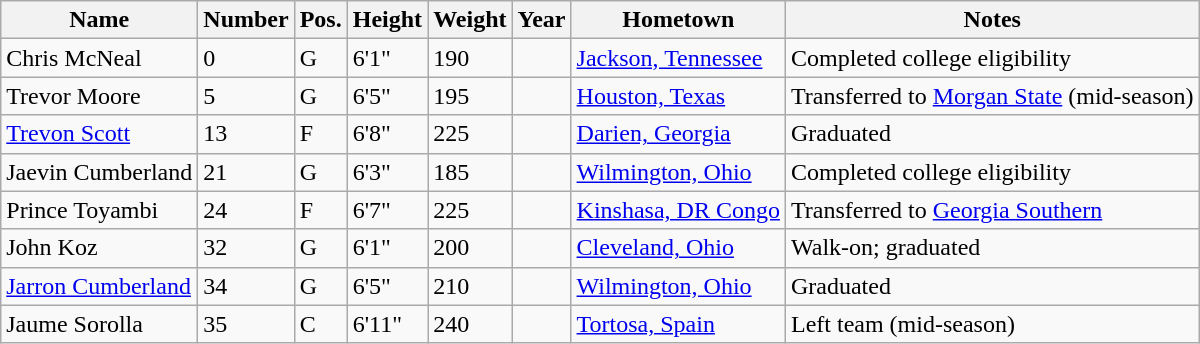<table class="wikitable sortable" border="1">
<tr>
<th>Name</th>
<th>Number</th>
<th>Pos.</th>
<th>Height</th>
<th>Weight</th>
<th>Year</th>
<th>Hometown</th>
<th class="unsortable">Notes</th>
</tr>
<tr>
<td>Chris McNeal</td>
<td>0</td>
<td>G</td>
<td>6'1"</td>
<td>190</td>
<td></td>
<td><a href='#'>Jackson, Tennessee</a></td>
<td>Completed college eligibility</td>
</tr>
<tr>
<td>Trevor Moore</td>
<td>5</td>
<td>G</td>
<td>6'5"</td>
<td>195</td>
<td></td>
<td><a href='#'>Houston, Texas</a></td>
<td>Transferred to <a href='#'>Morgan State</a> (mid-season)</td>
</tr>
<tr>
<td><a href='#'>Trevon Scott</a></td>
<td>13</td>
<td>F</td>
<td>6'8"</td>
<td>225</td>
<td></td>
<td><a href='#'>Darien, Georgia</a></td>
<td>Graduated</td>
</tr>
<tr>
<td>Jaevin Cumberland</td>
<td>21</td>
<td>G</td>
<td>6'3"</td>
<td>185</td>
<td></td>
<td><a href='#'>Wilmington, Ohio</a></td>
<td>Completed college eligibility</td>
</tr>
<tr>
<td>Prince Toyambi</td>
<td>24</td>
<td>F</td>
<td>6'7"</td>
<td>225</td>
<td></td>
<td><a href='#'>Kinshasa, DR Congo</a></td>
<td>Transferred to <a href='#'>Georgia Southern</a></td>
</tr>
<tr>
<td>John Koz</td>
<td>32</td>
<td>G</td>
<td>6'1"</td>
<td>200</td>
<td></td>
<td><a href='#'>Cleveland, Ohio</a></td>
<td>Walk-on; graduated</td>
</tr>
<tr>
<td><a href='#'>Jarron Cumberland</a></td>
<td>34</td>
<td>G</td>
<td>6'5"</td>
<td>210</td>
<td></td>
<td><a href='#'>Wilmington, Ohio</a></td>
<td>Graduated</td>
</tr>
<tr>
<td>Jaume Sorolla</td>
<td>35</td>
<td>C</td>
<td>6'11"</td>
<td>240</td>
<td></td>
<td><a href='#'>Tortosa, Spain</a></td>
<td>Left team (mid-season)</td>
</tr>
</table>
